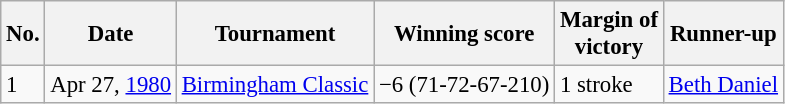<table class="wikitable" style="font-size:95%;">
<tr>
<th>No.</th>
<th>Date</th>
<th>Tournament</th>
<th>Winning score</th>
<th>Margin of<br>victory</th>
<th>Runner-up</th>
</tr>
<tr>
<td>1</td>
<td>Apr 27, <a href='#'>1980</a></td>
<td><a href='#'>Birmingham Classic</a></td>
<td>−6 (71-72-67-210)</td>
<td>1 stroke</td>
<td> <a href='#'>Beth Daniel</a></td>
</tr>
</table>
